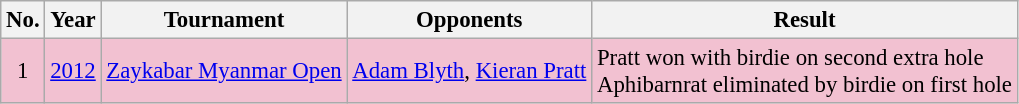<table class="wikitable" style="font-size:95%;">
<tr>
<th>No.</th>
<th>Year</th>
<th>Tournament</th>
<th>Opponents</th>
<th>Result</th>
</tr>
<tr style="background:#F2C1D1;">
<td align=center>1</td>
<td><a href='#'>2012</a></td>
<td><a href='#'>Zaykabar Myanmar Open</a></td>
<td> <a href='#'>Adam Blyth</a>,  <a href='#'>Kieran Pratt</a></td>
<td>Pratt won with birdie on second extra hole<br>Aphibarnrat eliminated by birdie on first hole</td>
</tr>
</table>
